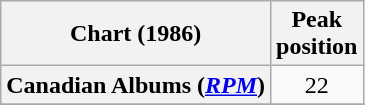<table class="wikitable sortable plainrowheaders" style="text-align:center">
<tr>
<th scope="col">Chart (1986)</th>
<th scope="col">Peak<br>position</th>
</tr>
<tr>
<th scope="row">Canadian Albums (<em><a href='#'>RPM</a></em>)</th>
<td>22</td>
</tr>
<tr>
</tr>
<tr>
</tr>
</table>
